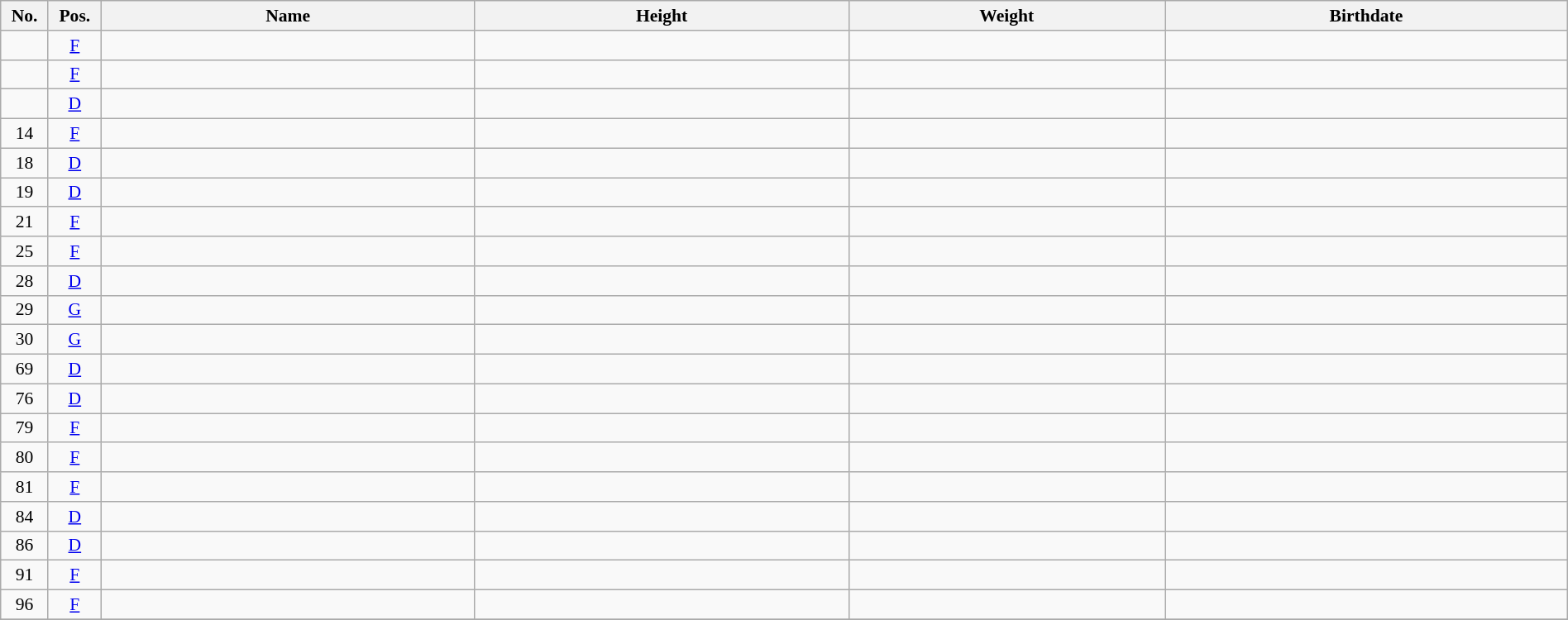<table width="100%" class="wikitable sortable" style="font-size: 90%; text-align: center;">
<tr>
<th style="width:  1%;">No.</th>
<th style="width:  1%;">Pos.</th>
<th style="width: 13%;">Name</th>
<th style="width: 13%;">Height</th>
<th style="width: 11%;">Weight</th>
<th style="width: 14%;">Birthdate</th>
</tr>
<tr>
<td></td>
<td><a href='#'>F</a></td>
<td align=left></td>
<td></td>
<td></td>
<td></td>
</tr>
<tr>
<td></td>
<td><a href='#'>F</a></td>
<td align=left></td>
<td></td>
<td></td>
<td></td>
</tr>
<tr>
<td></td>
<td><a href='#'>D</a></td>
<td align=left></td>
<td></td>
<td></td>
<td></td>
</tr>
<tr>
<td>14</td>
<td><a href='#'>F</a></td>
<td align=left></td>
<td></td>
<td></td>
<td></td>
</tr>
<tr>
<td>18</td>
<td><a href='#'>D</a></td>
<td align=left></td>
<td></td>
<td></td>
<td></td>
</tr>
<tr>
<td>19</td>
<td><a href='#'>D</a></td>
<td align=left></td>
<td></td>
<td></td>
<td></td>
</tr>
<tr>
<td>21</td>
<td><a href='#'>F</a></td>
<td align=left></td>
<td></td>
<td></td>
<td></td>
</tr>
<tr>
<td>25</td>
<td><a href='#'>F</a></td>
<td align=left></td>
<td></td>
<td></td>
<td></td>
</tr>
<tr>
<td>28</td>
<td><a href='#'>D</a></td>
<td align=left></td>
<td></td>
<td></td>
<td></td>
</tr>
<tr>
<td>29</td>
<td><a href='#'>G</a></td>
<td align=left></td>
<td></td>
<td></td>
<td></td>
</tr>
<tr>
<td>30</td>
<td><a href='#'>G</a></td>
<td align=left></td>
<td></td>
<td></td>
<td></td>
</tr>
<tr>
<td>69</td>
<td><a href='#'>D</a></td>
<td align=left></td>
<td></td>
<td></td>
<td></td>
</tr>
<tr>
<td>76</td>
<td><a href='#'>D</a></td>
<td align=left></td>
<td></td>
<td></td>
<td></td>
</tr>
<tr>
<td>79</td>
<td><a href='#'>F</a></td>
<td align=left></td>
<td></td>
<td></td>
<td></td>
</tr>
<tr>
<td>80</td>
<td><a href='#'>F</a></td>
<td align=left></td>
<td></td>
<td></td>
<td></td>
</tr>
<tr>
<td>81</td>
<td><a href='#'>F</a></td>
<td align=left></td>
<td></td>
<td></td>
<td></td>
</tr>
<tr>
<td>84</td>
<td><a href='#'>D</a></td>
<td align=left></td>
<td></td>
<td></td>
<td></td>
</tr>
<tr>
<td>86</td>
<td><a href='#'>D</a></td>
<td align=left></td>
<td></td>
<td></td>
<td></td>
</tr>
<tr>
<td>91</td>
<td><a href='#'>F</a></td>
<td align=left></td>
<td></td>
<td></td>
<td></td>
</tr>
<tr>
<td>96</td>
<td><a href='#'>F</a></td>
<td align=left></td>
<td></td>
<td></td>
<td></td>
</tr>
<tr>
</tr>
</table>
